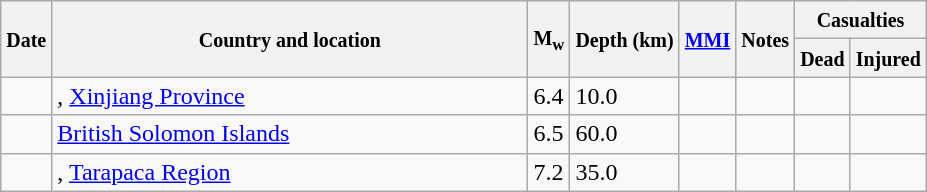<table class="wikitable sortable sort-under" style="border:1px black; margin-left:1em;">
<tr>
<th rowspan="2"><small>Date</small></th>
<th rowspan="2" style="width: 310px"><small>Country and location</small></th>
<th rowspan="2"><small>M<sub>w</sub></small></th>
<th rowspan="2"><small>Depth (km)</small></th>
<th rowspan="2"><small><a href='#'>MMI</a></small></th>
<th rowspan="2" class="unsortable"><small>Notes</small></th>
<th colspan="2"><small>Casualties</small></th>
</tr>
<tr>
<th><small>Dead</small></th>
<th><small>Injured</small></th>
</tr>
<tr>
<td></td>
<td>, <a href='#'>Xinjiang Province</a></td>
<td>6.4</td>
<td>10.0</td>
<td></td>
<td></td>
<td></td>
<td></td>
</tr>
<tr>
<td></td>
<td> <a href='#'>British Solomon Islands</a></td>
<td>6.5</td>
<td>60.0</td>
<td></td>
<td></td>
<td></td>
<td></td>
</tr>
<tr>
<td></td>
<td>, <a href='#'>Tarapaca Region</a></td>
<td>7.2</td>
<td>35.0</td>
<td></td>
<td></td>
<td></td>
<td></td>
</tr>
</table>
